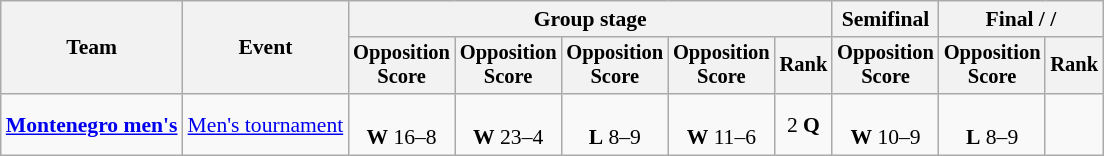<table class="wikitable" style="text-align:center; font-size:90%">
<tr>
<th rowspan=2>Team</th>
<th rowspan=2>Event</th>
<th colspan=5>Group stage</th>
<th>Semifinal</th>
<th colspan=2>Final /  / </th>
</tr>
<tr style="font-size:95%">
<th>Opposition<br>Score</th>
<th>Opposition<br>Score</th>
<th>Opposition<br>Score</th>
<th>Opposition<br>Score</th>
<th>Rank</th>
<th>Opposition<br>Score</th>
<th>Opposition<br>Score</th>
<th>Rank</th>
</tr>
<tr>
<td align=left><strong><a href='#'>Montenegro men's</a></strong></td>
<td align=left><a href='#'>Men's tournament</a></td>
<td><br><strong>W</strong> 16–8</td>
<td><br><strong>W</strong> 23–4</td>
<td><br><strong>L</strong> 8–9</td>
<td><br><strong>W</strong> 11–6</td>
<td>2 <strong>Q</strong></td>
<td><br><strong>W</strong> 10–9</td>
<td><br><strong>L</strong> 8–9</td>
<td></td>
</tr>
</table>
